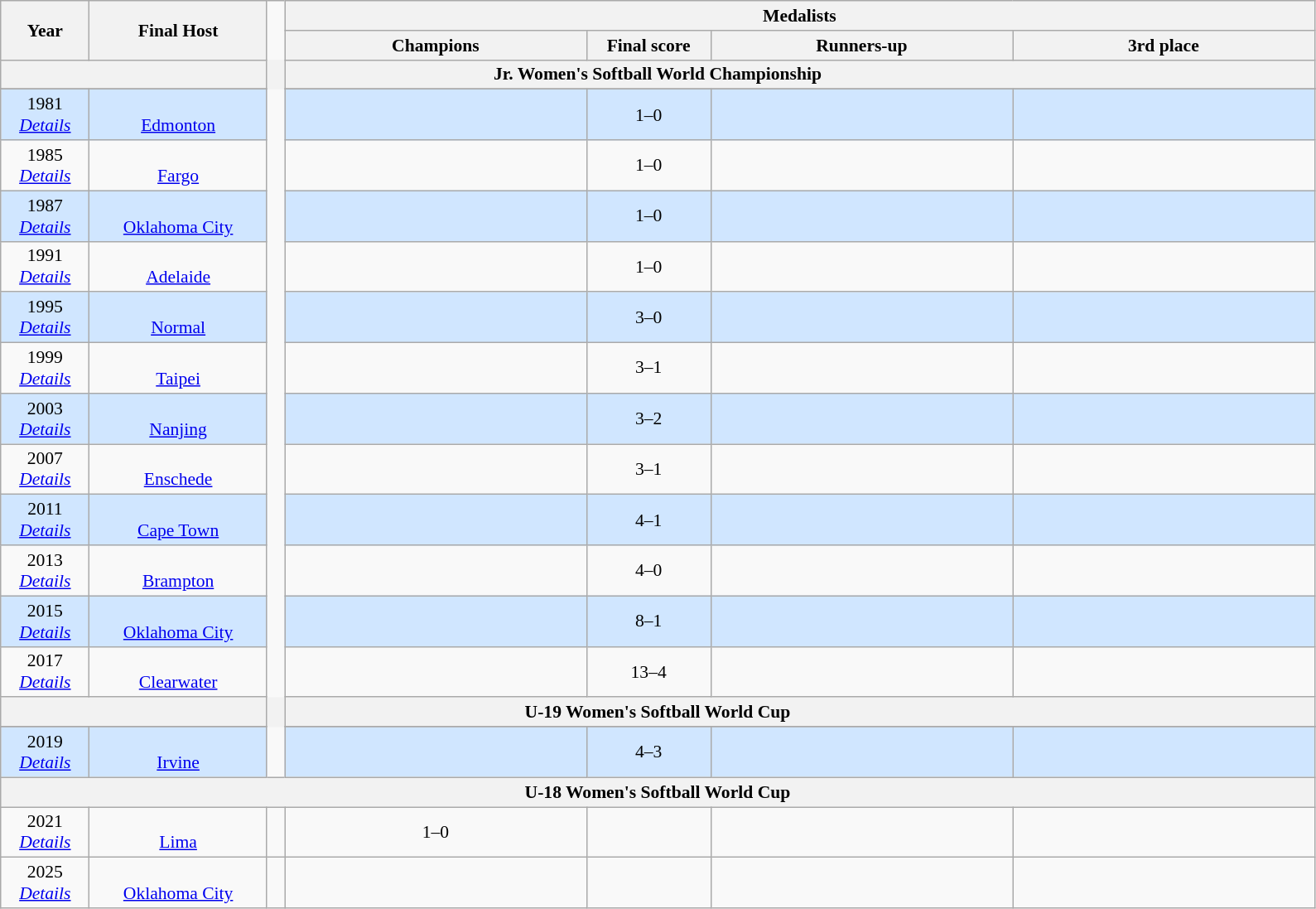<table class="wikitable" style="font-size:90%; text-align: center;">
<tr>
<th rowspan="2" style="width:5%;">Year</th>
<th rowspan="2" style="width:10%;">Final Host</th>
<td rowspan="19" style="width:1%; border-top:none; border-bottom:none;"></td>
<th colspan=4>Medalists</th>
</tr>
<tr>
<th width=17%>Champions</th>
<th width=7%>Final score</th>
<th width=17%>Runners-up</th>
<th width=17%>3rd place</th>
</tr>
<tr>
<th colspan=7>Jr. Women's Softball World Championship</th>
</tr>
<tr>
</tr>
<tr style="background: #D0E6FF;">
<td>1981<br><em><a href='#'>Details</a></em></td>
<td><br><a href='#'>Edmonton</a></td>
<td><strong></strong></td>
<td>1–0</td>
<td></td>
<td></td>
</tr>
<tr>
<td>1985<br><em><a href='#'>Details</a></em></td>
<td><br><a href='#'>Fargo</a></td>
<td><strong></strong></td>
<td>1–0</td>
<td></td>
<td></td>
</tr>
<tr style="background: #D0E6FF;">
<td>1987<br><em><a href='#'>Details</a></em></td>
<td><br><a href='#'>Oklahoma City</a></td>
<td><strong></strong></td>
<td>1–0</td>
<td></td>
<td></td>
</tr>
<tr>
<td>1991<br><em><a href='#'>Details</a></em></td>
<td><br><a href='#'>Adelaide</a></td>
<td><strong></strong></td>
<td>1–0</td>
<td></td>
<td></td>
</tr>
<tr style="background: #D0E6FF;">
<td>1995<br><em><a href='#'>Details</a></em></td>
<td><br><a href='#'>Normal</a></td>
<td><strong></strong></td>
<td>3–0</td>
<td></td>
<td></td>
</tr>
<tr>
<td>1999<br><em><a href='#'>Details</a></em></td>
<td><br><a href='#'>Taipei</a></td>
<td><strong></strong></td>
<td>3–1</td>
<td></td>
<td></td>
</tr>
<tr style="background: #D0E6FF;">
<td>2003<br><em><a href='#'>Details</a></em></td>
<td><br><a href='#'>Nanjing</a></td>
<td><strong></strong></td>
<td>3–2</td>
<td></td>
<td></td>
</tr>
<tr>
<td>2007<br><em><a href='#'>Details</a></em></td>
<td><br><a href='#'>Enschede</a></td>
<td><strong></strong></td>
<td>3–1</td>
<td></td>
<td></td>
</tr>
<tr style="background: #D0E6FF;">
<td>2011<br><em><a href='#'>Details</a></em></td>
<td><br><a href='#'>Cape Town</a></td>
<td><strong></strong></td>
<td>4–1</td>
<td></td>
<td></td>
</tr>
<tr>
<td>2013<br><em><a href='#'>Details</a></em></td>
<td><br><a href='#'>Brampton</a></td>
<td><strong></strong></td>
<td>4–0</td>
<td></td>
<td></td>
</tr>
<tr style="background: #D0E6FF;">
<td>2015<br><em><a href='#'>Details</a></em></td>
<td><br><a href='#'>Oklahoma City</a></td>
<td><strong></strong></td>
<td>8–1</td>
<td></td>
<td></td>
</tr>
<tr>
<td>2017<br><em><a href='#'>Details</a></em></td>
<td><br><a href='#'>Clearwater</a></td>
<td><strong></strong></td>
<td>13–4</td>
<td></td>
<td></td>
</tr>
<tr>
<th colspan=7>U-19 Women's Softball World Cup</th>
</tr>
<tr>
</tr>
<tr style="background: #D0E6FF;">
<td>2019<br><em><a href='#'>Details</a></em></td>
<td><br><a href='#'>Irvine</a></td>
<td><strong></strong></td>
<td>4–3</td>
<td></td>
<td></td>
</tr>
<tr>
<th colspan=7>U-18 Women's Softball World Cup</th>
</tr>
<tr>
<td>2021<br><em><a href='#'>Details</a></em></td>
<td><br><a href='#'>Lima</a></td>
<td><strong></strong></td>
<td>1–0</td>
<td></td>
<td></td>
</tr>
<tr>
<td>2025<br><em><a href='#'>Details</a></em></td>
<td><br><a href='#'>Oklahoma City</a></td>
<td></td>
<td></td>
<td></td>
<td></td>
<td></td>
</tr>
</table>
